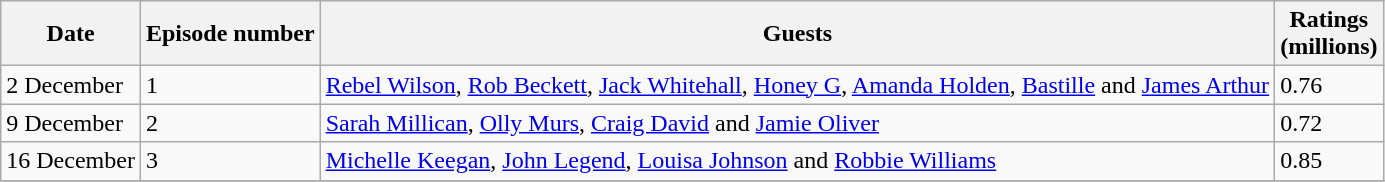<table class="wikitable">
<tr>
<th>Date</th>
<th>Episode number</th>
<th>Guests</th>
<th>Ratings<br>(millions)</th>
</tr>
<tr>
<td>2 December</td>
<td>1</td>
<td><a href='#'>Rebel Wilson</a>, <a href='#'>Rob Beckett</a>, <a href='#'>Jack Whitehall</a>, <a href='#'>Honey G</a>, <a href='#'>Amanda Holden</a>, <a href='#'>Bastille</a> and <a href='#'>James Arthur</a></td>
<td>0.76</td>
</tr>
<tr>
<td>9 December</td>
<td>2</td>
<td><a href='#'>Sarah Millican</a>, <a href='#'>Olly Murs</a>, <a href='#'>Craig David</a> and <a href='#'>Jamie Oliver</a></td>
<td>0.72</td>
</tr>
<tr>
<td>16 December</td>
<td>3</td>
<td><a href='#'>Michelle Keegan</a>, <a href='#'>John Legend</a>, <a href='#'>Louisa Johnson</a> and <a href='#'>Robbie Williams</a></td>
<td>0.85</td>
</tr>
<tr>
</tr>
</table>
